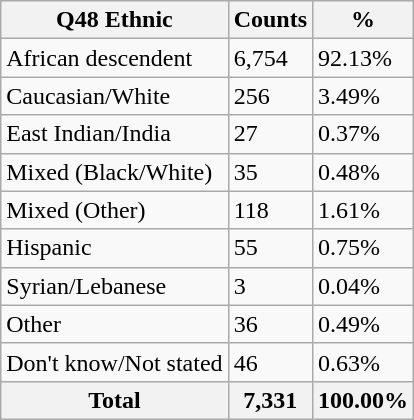<table class="wikitable sortable">
<tr>
<th>Q48 Ethnic</th>
<th>Counts</th>
<th>%</th>
</tr>
<tr>
<td>African descendent</td>
<td>6,754</td>
<td>92.13%</td>
</tr>
<tr>
<td>Caucasian/White</td>
<td>256</td>
<td>3.49%</td>
</tr>
<tr>
<td>East Indian/India</td>
<td>27</td>
<td>0.37%</td>
</tr>
<tr>
<td>Mixed (Black/White)</td>
<td>35</td>
<td>0.48%</td>
</tr>
<tr>
<td>Mixed (Other)</td>
<td>118</td>
<td>1.61%</td>
</tr>
<tr>
<td>Hispanic</td>
<td>55</td>
<td>0.75%</td>
</tr>
<tr>
<td>Syrian/Lebanese</td>
<td>3</td>
<td>0.04%</td>
</tr>
<tr>
<td>Other</td>
<td>36</td>
<td>0.49%</td>
</tr>
<tr>
<td>Don't know/Not stated</td>
<td>46</td>
<td>0.63%</td>
</tr>
<tr>
<th>Total</th>
<th>7,331</th>
<th>100.00%</th>
</tr>
</table>
